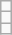<table class="wikitable">
<tr>
<td></td>
</tr>
<tr>
<td></td>
</tr>
<tr>
<td></td>
</tr>
</table>
